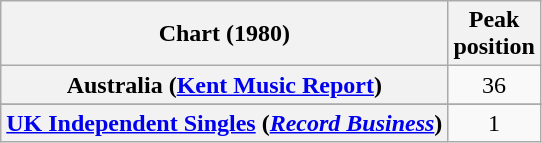<table class="wikitable sortable plainrowheaders" style="text-align:center">
<tr>
<th>Chart (1980)</th>
<th>Peak<br>position</th>
</tr>
<tr>
<th scope="row">Australia (<a href='#'>Kent Music Report</a>)</th>
<td>36</td>
</tr>
<tr>
</tr>
<tr>
</tr>
<tr>
<th scope="row"><a href='#'>UK Independent Singles</a> (<em><a href='#'>Record Business</a></em>)</th>
<td>1</td>
</tr>
</table>
